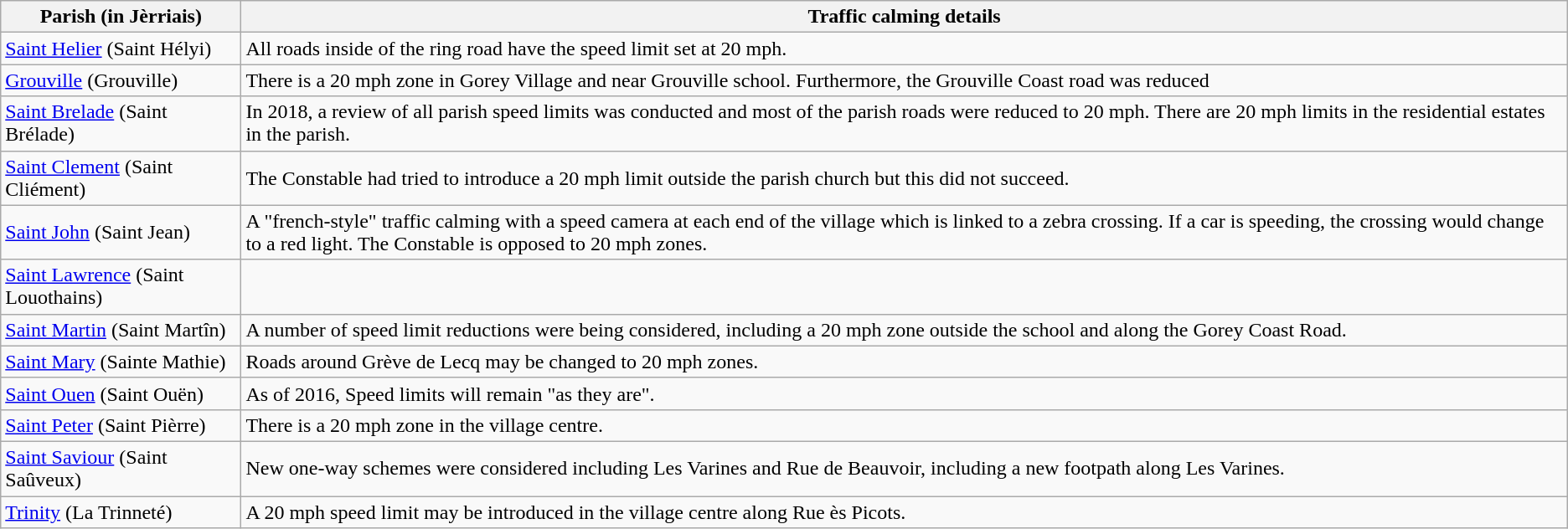<table class="wikitable">
<tr>
<th>Parish (in Jèrriais)</th>
<th>Traffic calming details</th>
</tr>
<tr>
<td> <a href='#'>Saint Helier</a> (Saint Hélyi)</td>
<td>All roads inside of the ring road have the speed limit set at 20 mph.</td>
</tr>
<tr>
<td> <a href='#'>Grouville</a> (Grouville)</td>
<td>There is a 20 mph zone in Gorey Village and near Grouville school. Furthermore, the Grouville Coast road was reduced</td>
</tr>
<tr>
<td> <a href='#'>Saint Brelade</a> (Saint Brélade)</td>
<td>In 2018, a review of all parish speed limits was conducted and most of the parish roads were reduced to 20 mph. There are 20 mph limits in the residential estates in the parish.</td>
</tr>
<tr>
<td> <a href='#'>Saint Clement</a> (Saint Cliément)</td>
<td>The Constable had tried to introduce a 20 mph limit outside the parish church but this did not succeed.</td>
</tr>
<tr>
<td> <a href='#'>Saint John</a> (Saint Jean)</td>
<td>A "french-style" traffic calming with a speed camera at each end of the village which is linked to a zebra crossing. If a car is speeding, the crossing would change to a red light. The Constable is opposed to 20 mph zones.</td>
</tr>
<tr>
<td> <a href='#'>Saint Lawrence</a> (Saint Louothains)</td>
<td></td>
</tr>
<tr>
<td> <a href='#'>Saint Martin</a> (Saint Martîn)</td>
<td>A number of speed limit reductions were being considered, including a 20 mph zone outside the school and along the Gorey Coast Road.</td>
</tr>
<tr>
<td> <a href='#'>Saint Mary</a> (Sainte Mathie)</td>
<td>Roads around Grève de Lecq may be changed to 20 mph zones.</td>
</tr>
<tr>
<td> <a href='#'>Saint Ouen</a> (Saint Ouën)</td>
<td>As of 2016, Speed limits will remain "as they are".</td>
</tr>
<tr>
<td> <a href='#'>Saint Peter</a> (Saint Pièrre)</td>
<td>There is a 20 mph zone in the village centre.</td>
</tr>
<tr>
<td> <a href='#'>Saint Saviour</a> (Saint Saûveux)</td>
<td>New one-way schemes were considered including Les Varines and Rue de Beauvoir, including a new footpath along Les Varines.</td>
</tr>
<tr>
<td> <a href='#'>Trinity</a> (La Trinneté)</td>
<td>A 20 mph speed limit may be introduced in the village centre along Rue ès Picots.</td>
</tr>
</table>
